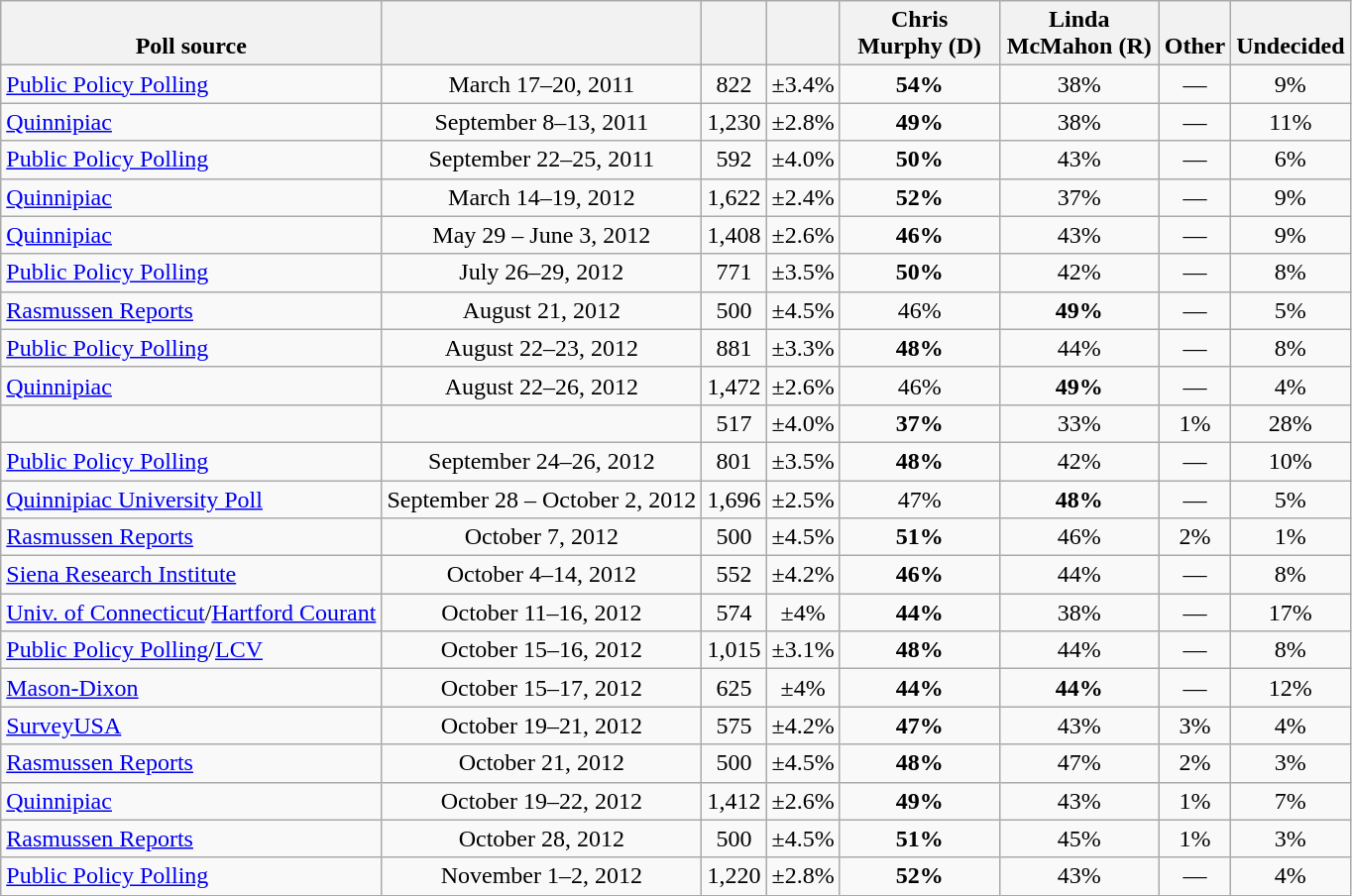<table class="wikitable" style="text-align:center">
<tr valign= bottom>
<th>Poll source</th>
<th></th>
<th></th>
<th></th>
<th style="width:100px;">Chris<br>Murphy (D)</th>
<th style="width:100px;">Linda<br>McMahon (R)</th>
<th>Other</th>
<th>Undecided</th>
</tr>
<tr>
<td align=left><a href='#'>Public Policy Polling</a></td>
<td>March 17–20, 2011</td>
<td>822</td>
<td>±3.4%</td>
<td><strong>54%</strong></td>
<td>38%</td>
<td>—</td>
<td>9%</td>
</tr>
<tr>
<td align=left><a href='#'>Quinnipiac</a></td>
<td>September 8–13, 2011</td>
<td>1,230</td>
<td>±2.8%</td>
<td><strong>49%</strong></td>
<td>38%</td>
<td>—</td>
<td>11%</td>
</tr>
<tr>
<td align=left><a href='#'>Public Policy Polling</a></td>
<td>September 22–25, 2011</td>
<td>592</td>
<td>±4.0%</td>
<td><strong>50%</strong></td>
<td>43%</td>
<td>—</td>
<td>6%</td>
</tr>
<tr>
<td align=left><a href='#'>Quinnipiac</a></td>
<td>March 14–19, 2012</td>
<td>1,622</td>
<td>±2.4%</td>
<td><strong>52%</strong></td>
<td>37%</td>
<td>—</td>
<td>9%</td>
</tr>
<tr>
<td align=left><a href='#'>Quinnipiac</a></td>
<td>May 29 – June 3, 2012</td>
<td>1,408</td>
<td>±2.6%</td>
<td><strong>46%</strong></td>
<td>43%</td>
<td>—</td>
<td>9%</td>
</tr>
<tr>
<td align=left><a href='#'>Public Policy Polling</a></td>
<td>July 26–29, 2012</td>
<td>771</td>
<td>±3.5%</td>
<td><strong>50%</strong></td>
<td>42%</td>
<td>—</td>
<td>8%</td>
</tr>
<tr>
<td align=left><a href='#'>Rasmussen Reports</a></td>
<td>August 21, 2012</td>
<td>500</td>
<td>±4.5%</td>
<td>46%</td>
<td><strong>49%</strong></td>
<td>—</td>
<td>5%</td>
</tr>
<tr>
<td align=left><a href='#'>Public Policy Polling</a></td>
<td>August 22–23, 2012</td>
<td>881</td>
<td>±3.3%</td>
<td><strong>48%</strong></td>
<td>44%</td>
<td>—</td>
<td>8%</td>
</tr>
<tr>
<td align=left><a href='#'>Quinnipiac</a></td>
<td>August 22–26, 2012</td>
<td>1,472</td>
<td>±2.6%</td>
<td>46%</td>
<td><strong>49%</strong></td>
<td>—</td>
<td>4%</td>
</tr>
<tr>
<td align=left></td>
<td></td>
<td>517</td>
<td>±4.0%</td>
<td><strong>37%</strong></td>
<td>33%</td>
<td>1%</td>
<td>28%</td>
</tr>
<tr>
<td align=left><a href='#'>Public Policy Polling</a></td>
<td>September 24–26, 2012</td>
<td>801</td>
<td>±3.5%</td>
<td><strong>48%</strong></td>
<td>42%</td>
<td>—</td>
<td>10%</td>
</tr>
<tr>
<td align=left><a href='#'>Quinnipiac University Poll</a></td>
<td>September 28 – October 2, 2012</td>
<td>1,696</td>
<td>±2.5%</td>
<td>47%</td>
<td><strong>48%</strong></td>
<td>—</td>
<td>5%</td>
</tr>
<tr>
<td align=left><a href='#'>Rasmussen Reports</a></td>
<td>October 7, 2012</td>
<td>500</td>
<td>±4.5%</td>
<td><strong>51%</strong></td>
<td>46%</td>
<td>2%</td>
<td>1%</td>
</tr>
<tr>
<td align=left><a href='#'>Siena Research Institute</a></td>
<td>October 4–14, 2012</td>
<td>552</td>
<td>±4.2%</td>
<td><strong>46%</strong></td>
<td>44%</td>
<td>—</td>
<td>8%</td>
</tr>
<tr>
<td align=left><a href='#'>Univ. of Connecticut</a>/<a href='#'>Hartford Courant</a></td>
<td>October 11–16, 2012</td>
<td>574</td>
<td>±4%</td>
<td><strong>44%</strong></td>
<td>38%</td>
<td>—</td>
<td>17%</td>
</tr>
<tr>
<td align=left><a href='#'>Public Policy Polling</a>/<a href='#'>LCV</a></td>
<td>October 15–16, 2012</td>
<td>1,015</td>
<td>±3.1%</td>
<td><strong>48%</strong></td>
<td>44%</td>
<td>—</td>
<td>8%</td>
</tr>
<tr>
<td align=left><a href='#'>Mason-Dixon</a></td>
<td>October 15–17, 2012</td>
<td>625</td>
<td>±4%</td>
<td><strong>44%</strong></td>
<td><strong>44%</strong></td>
<td>—</td>
<td>12%</td>
</tr>
<tr>
<td align=left><a href='#'>SurveyUSA</a></td>
<td>October 19–21, 2012</td>
<td>575</td>
<td>±4.2%</td>
<td><strong>47%</strong></td>
<td>43%</td>
<td>3%</td>
<td>4%</td>
</tr>
<tr>
<td align=left><a href='#'>Rasmussen Reports</a></td>
<td>October 21, 2012</td>
<td>500</td>
<td>±4.5%</td>
<td><strong>48%</strong></td>
<td>47%</td>
<td>2%</td>
<td>3%</td>
</tr>
<tr>
<td align=left><a href='#'>Quinnipiac</a></td>
<td>October 19–22, 2012</td>
<td>1,412</td>
<td>±2.6%</td>
<td><strong>49%</strong></td>
<td>43%</td>
<td>1%</td>
<td>7%</td>
</tr>
<tr>
<td align=left><a href='#'>Rasmussen Reports</a></td>
<td>October 28, 2012</td>
<td>500</td>
<td>±4.5%</td>
<td><strong>51%</strong></td>
<td>45%</td>
<td>1%</td>
<td>3%</td>
</tr>
<tr>
<td align=left><a href='#'>Public Policy Polling</a></td>
<td>November 1–2, 2012</td>
<td>1,220</td>
<td>±2.8%</td>
<td><strong>52%</strong></td>
<td>43%</td>
<td>—</td>
<td>4%</td>
</tr>
</table>
